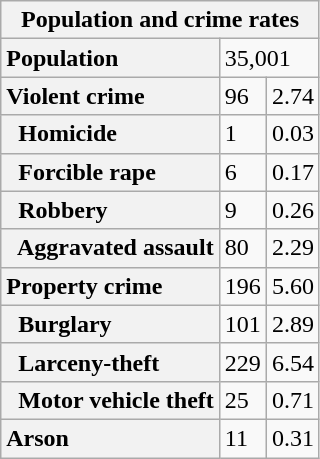<table class="wikitable collapsible collapsed">
<tr>
<th colspan="3">Population and crime rates</th>
</tr>
<tr>
<th scope="row" style="text-align: left;">Population</th>
<td colspan="2">35,001</td>
</tr>
<tr>
<th scope="row" style="text-align: left;">Violent crime</th>
<td>96</td>
<td>2.74</td>
</tr>
<tr>
<th scope="row" style="text-align: left;">  Homicide</th>
<td>1</td>
<td>0.03</td>
</tr>
<tr>
<th scope="row" style="text-align: left;">  Forcible rape</th>
<td>6</td>
<td>0.17</td>
</tr>
<tr>
<th scope="row" style="text-align: left;">  Robbery</th>
<td>9</td>
<td>0.26</td>
</tr>
<tr>
<th scope="row" style="text-align: left;">  Aggravated assault</th>
<td>80</td>
<td>2.29</td>
</tr>
<tr>
<th scope="row" style="text-align: left;">Property crime</th>
<td>196</td>
<td>5.60</td>
</tr>
<tr>
<th scope="row" style="text-align: left;">  Burglary</th>
<td>101</td>
<td>2.89</td>
</tr>
<tr>
<th scope="row" style="text-align: left;">  Larceny-theft</th>
<td>229</td>
<td>6.54</td>
</tr>
<tr>
<th scope="row" style="text-align: left;">  Motor vehicle theft</th>
<td>25</td>
<td>0.71</td>
</tr>
<tr>
<th scope="row" style="text-align: left;">Arson</th>
<td>11</td>
<td>0.31</td>
</tr>
</table>
